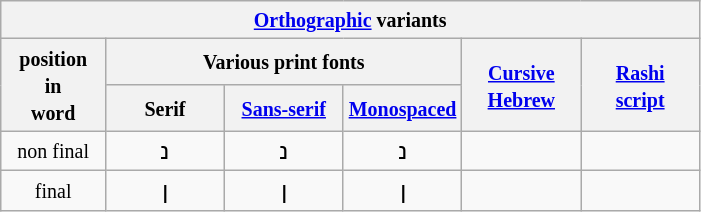<table class=wikitable style="text-align:center;">
<tr>
<th colspan=6><small><a href='#'>Orthographic</a> variants</small></th>
</tr>
<tr>
<th rowspan=2><small>position<br>in<br>word</small></th>
<th colspan=3><small>Various print fonts</small></th>
<th rowspan=2><small><a href='#'>Cursive<br>Hebrew</a></small></th>
<th rowspan=2><small><a href='#'>Rashi<br>script</a></small></th>
</tr>
<tr>
<th><small>Serif</small></th>
<th><small><a href='#'>Sans-serif</a></small></th>
<th><small><a href='#'>Monospaced</a></small></th>
</tr>
<tr>
<td width=15%><small>non final</small></td>
<td width=17%><span>נ</span></td>
<td width=17%><span>נ</span></td>
<td width=17%><span>נ</span></td>
<td width=17%></td>
<td width=17%></td>
</tr>
<tr>
<td width=15%><small>final</small></td>
<td width=17%><span>ן</span></td>
<td width=17%><span>ן</span></td>
<td width=17%><span>ן</span></td>
<td width=17%></td>
<td width=17%></td>
</tr>
</table>
